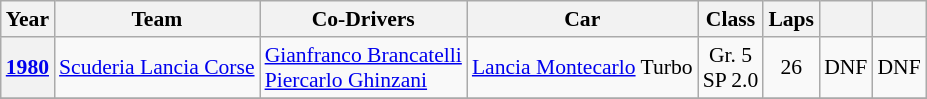<table class="wikitable" style="text-align:center; font-size:90%">
<tr>
<th>Year</th>
<th>Team</th>
<th>Co-Drivers</th>
<th>Car</th>
<th>Class</th>
<th>Laps</th>
<th></th>
<th></th>
</tr>
<tr>
<th><a href='#'>1980</a></th>
<td align="left"> <a href='#'>Scuderia Lancia Corse</a></td>
<td align="left"> <a href='#'>Gianfranco Brancatelli</a><br> <a href='#'>Piercarlo Ghinzani</a></td>
<td align="left"><a href='#'>Lancia Montecarlo</a> Turbo</td>
<td>Gr. 5<br>SP 2.0</td>
<td>26</td>
<td>DNF</td>
<td>DNF</td>
</tr>
<tr>
</tr>
</table>
